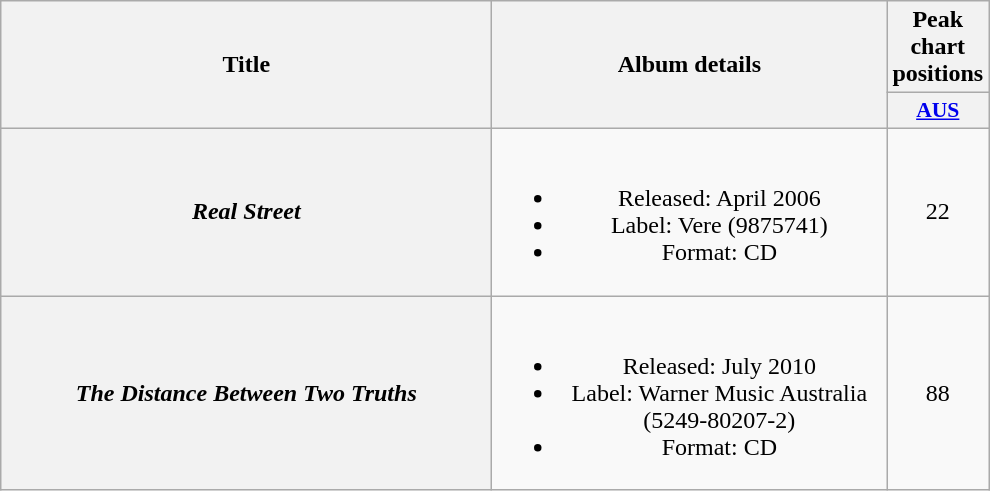<table class="wikitable plainrowheaders" style="text-align:center;" border="1">
<tr>
<th scope="col" rowspan="2" style="width:20em;">Title</th>
<th scope="col" rowspan="2" style="width:16em;">Album details</th>
<th scope="col" colspan="1">Peak chart positions</th>
</tr>
<tr>
<th scope="col" style="width:3em; font-size:90%"><a href='#'>AUS</a><br></th>
</tr>
<tr>
<th scope="row"><em>Real Street</em></th>
<td><br><ul><li>Released: April 2006</li><li>Label: Vere (9875741)</li><li>Format: CD</li></ul></td>
<td>22</td>
</tr>
<tr>
<th scope="row"><em>The Distance Between Two Truths</em></th>
<td><br><ul><li>Released: July 2010</li><li>Label: Warner Music Australia (5249-80207-2)</li><li>Format: CD</li></ul></td>
<td>88</td>
</tr>
</table>
